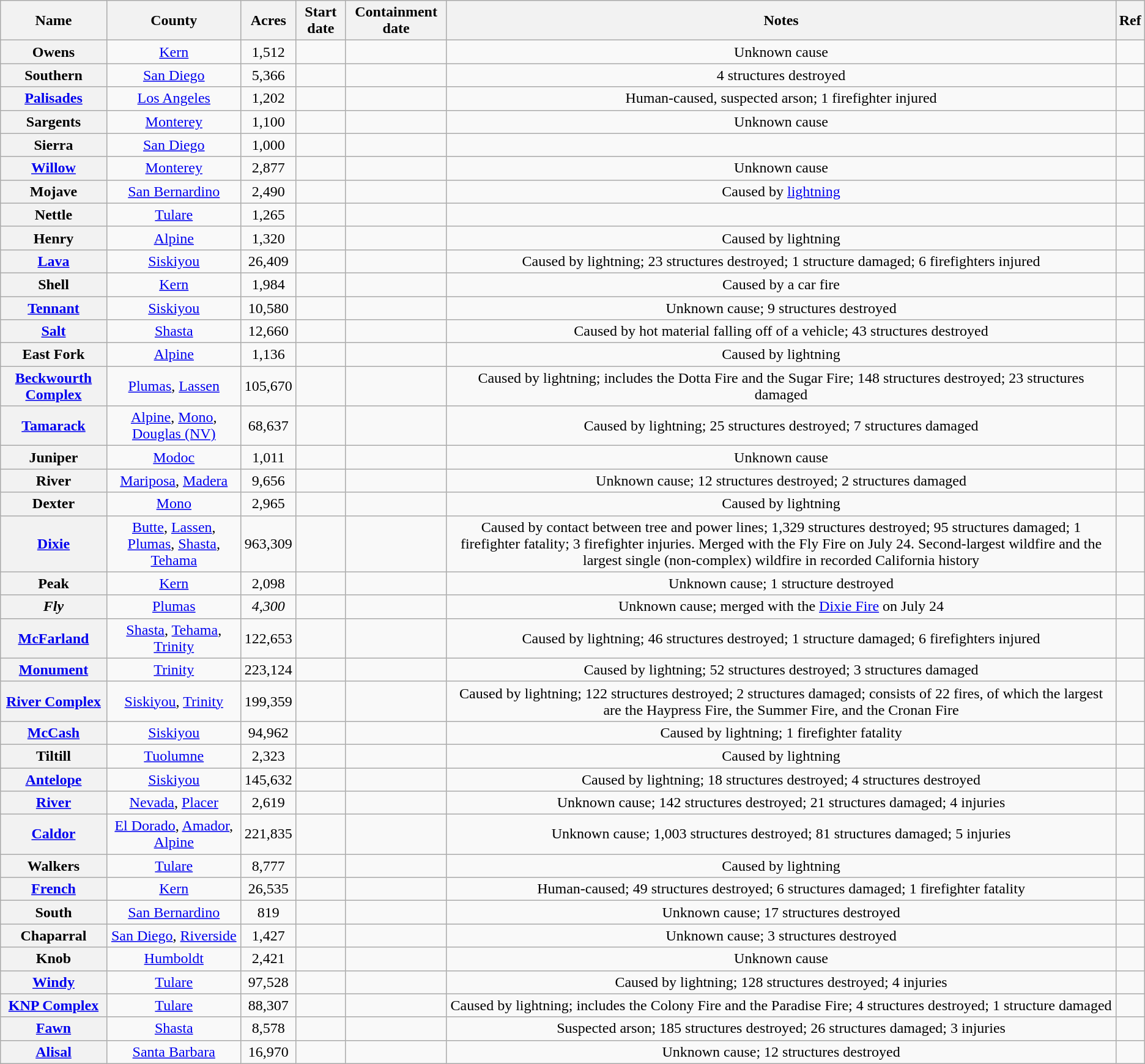<table class="wikitable sortable plainrowheaders mw-collapsible" style="text-align:center;">
<tr>
<th scope="col">Name</th>
<th scope="col">County </th>
<th scope="col">Acres</th>
<th scope="col">Start date</th>
<th scope="col">Containment date</th>
<th scope="col">Notes</th>
<th scope="col" class="unsortable">Ref</th>
</tr>
<tr>
<th scope="row">Owens</th>
<td><a href='#'>Kern</a></td>
<td>1,512</td>
<td></td>
<td></td>
<td>Unknown cause</td>
<td></td>
</tr>
<tr>
<th scope="row">Southern</th>
<td><a href='#'>San Diego</a></td>
<td>5,366</td>
<td></td>
<td></td>
<td>4 structures destroyed</td>
<td></td>
</tr>
<tr>
<th scope="row"><a href='#'>Palisades</a></th>
<td><a href='#'>Los Angeles</a></td>
<td>1,202</td>
<td></td>
<td></td>
<td>Human-caused, suspected arson; 1 firefighter injured</td>
<td></td>
</tr>
<tr>
<th scope="row">Sargents</th>
<td><a href='#'>Monterey</a></td>
<td>1,100</td>
<td></td>
<td></td>
<td>Unknown cause</td>
<td></td>
</tr>
<tr>
<th scope="row">Sierra</th>
<td><a href='#'>San Diego</a></td>
<td>1,000</td>
<td></td>
<td></td>
<td></td>
<td></td>
</tr>
<tr>
<th scope="row"><a href='#'>Willow</a></th>
<td><a href='#'>Monterey</a></td>
<td>2,877</td>
<td></td>
<td></td>
<td>Unknown cause</td>
<td></td>
</tr>
<tr>
<th scope="row">Mojave</th>
<td><a href='#'>San Bernardino</a></td>
<td>2,490</td>
<td></td>
<td></td>
<td>Caused by <a href='#'>lightning</a></td>
<td></td>
</tr>
<tr>
<th scope="row">Nettle</th>
<td><a href='#'>Tulare</a></td>
<td>1,265</td>
<td></td>
<td></td>
<td></td>
<td></td>
</tr>
<tr>
<th scope="row">Henry</th>
<td><a href='#'>Alpine</a></td>
<td>1,320</td>
<td></td>
<td></td>
<td>Caused by lightning</td>
<td></td>
</tr>
<tr>
<th scope="row"><a href='#'>Lava</a></th>
<td><a href='#'>Siskiyou</a></td>
<td>26,409</td>
<td></td>
<td></td>
<td>Caused by lightning; 23 structures destroyed; 1 structure damaged; 6 firefighters injured</td>
<td></td>
</tr>
<tr>
<th scope="row">Shell</th>
<td><a href='#'>Kern</a></td>
<td>1,984</td>
<td></td>
<td></td>
<td>Caused by a car fire</td>
<td></td>
</tr>
<tr>
<th scope="row"><a href='#'>Tennant</a></th>
<td><a href='#'>Siskiyou</a></td>
<td>10,580</td>
<td></td>
<td></td>
<td>Unknown cause; 9 structures destroyed</td>
<td></td>
</tr>
<tr>
<th scope="row"><a href='#'>Salt</a></th>
<td><a href='#'>Shasta</a></td>
<td>12,660</td>
<td></td>
<td></td>
<td>Caused by hot material falling off of a vehicle; 43 structures destroyed</td>
<td></td>
</tr>
<tr>
<th scope="row">East Fork</th>
<td><a href='#'>Alpine</a></td>
<td>1,136</td>
<td></td>
<td></td>
<td>Caused by lightning</td>
<td></td>
</tr>
<tr>
<th scope="row"><a href='#'>Beckwourth Complex</a></th>
<td><a href='#'>Plumas</a>, <a href='#'>Lassen</a></td>
<td>105,670</td>
<td></td>
<td></td>
<td>Caused by lightning; includes the Dotta Fire and the Sugar Fire; 148 structures destroyed; 23 structures damaged</td>
<td></td>
</tr>
<tr>
<th scope="row"><a href='#'>Tamarack</a></th>
<td><a href='#'>Alpine</a>, <a href='#'>Mono</a>, <a href='#'>Douglas (NV)</a></td>
<td>68,637</td>
<td></td>
<td></td>
<td>Caused by lightning; 25 structures destroyed; 7 structures damaged</td>
<td></td>
</tr>
<tr>
<th scope="row">Juniper</th>
<td><a href='#'>Modoc</a></td>
<td>1,011</td>
<td></td>
<td></td>
<td>Unknown cause</td>
<td></td>
</tr>
<tr>
<th scope="row">River</th>
<td><a href='#'>Mariposa</a>, <a href='#'>Madera</a></td>
<td>9,656</td>
<td></td>
<td></td>
<td>Unknown cause; 12 structures destroyed; 2 structures damaged</td>
<td></td>
</tr>
<tr>
<th scope="row">Dexter</th>
<td><a href='#'>Mono</a></td>
<td>2,965</td>
<td></td>
<td></td>
<td>Caused by lightning</td>
<td></td>
</tr>
<tr>
<th scope="row"><a href='#'>Dixie</a></th>
<td><a href='#'>Butte</a>, <a href='#'>Lassen</a>, <a href='#'>Plumas</a>, <a href='#'>Shasta</a>, <a href='#'>Tehama</a></td>
<td>963,309</td>
<td></td>
<td></td>
<td>Caused by contact between tree and power lines; 1,329 structures destroyed; 95 structures damaged; 1 firefighter fatality; 3 firefighter injuries. Merged with the Fly Fire on July 24. Second-largest wildfire and the largest single (non-complex) wildfire in recorded California history</td>
<td></td>
</tr>
<tr>
<th scope="row">Peak</th>
<td><a href='#'>Kern</a></td>
<td>2,098</td>
<td></td>
<td></td>
<td>Unknown cause; 1 structure destroyed</td>
<td></td>
</tr>
<tr>
<th scope="row"><em>Fly</em></th>
<td><a href='#'>Plumas</a></td>
<td><em>4,300</em></td>
<td></td>
<td></td>
<td>Unknown cause; merged with the <a href='#'>Dixie Fire</a> on July 24</td>
<td></td>
</tr>
<tr>
<th scope="row"><a href='#'>McFarland</a></th>
<td><a href='#'>Shasta</a>, <a href='#'>Tehama</a>, <a href='#'>Trinity</a></td>
<td>122,653</td>
<td></td>
<td></td>
<td>Caused by lightning; 46 structures destroyed; 1 structure damaged; 6 firefighters injured</td>
<td></td>
</tr>
<tr>
<th scope="row"><a href='#'>Monument</a></th>
<td><a href='#'>Trinity</a></td>
<td>223,124</td>
<td></td>
<td></td>
<td>Caused by lightning; 52 structures destroyed; 3 structures damaged</td>
<td></td>
</tr>
<tr>
<th scope="row"><a href='#'>River Complex</a></th>
<td><a href='#'>Siskiyou</a>, <a href='#'>Trinity</a></td>
<td>199,359</td>
<td></td>
<td></td>
<td>Caused by lightning; 122 structures destroyed; 2 structures damaged; consists of 22 fires, of which the largest are the Haypress Fire, the Summer Fire, and the Cronan Fire</td>
<td></td>
</tr>
<tr>
<th scope="row"><a href='#'>McCash</a></th>
<td><a href='#'>Siskiyou</a></td>
<td>94,962</td>
<td></td>
<td></td>
<td>Caused by lightning; 1 firefighter fatality</td>
<td></td>
</tr>
<tr>
<th scope="row">Tiltill</th>
<td><a href='#'>Tuolumne</a></td>
<td>2,323</td>
<td></td>
<td></td>
<td>Caused by lightning</td>
<td></td>
</tr>
<tr>
<th scope="row"><a href='#'>Antelope</a></th>
<td><a href='#'>Siskiyou</a></td>
<td>145,632</td>
<td></td>
<td></td>
<td>Caused by lightning; 18 structures destroyed; 4 structures destroyed</td>
<td></td>
</tr>
<tr>
<th scope="row"><a href='#'>River</a></th>
<td><a href='#'>Nevada</a>, <a href='#'>Placer</a></td>
<td>2,619</td>
<td></td>
<td></td>
<td>Unknown cause; 142 structures destroyed; 21 structures damaged; 4 injuries</td>
<td></td>
</tr>
<tr>
<th scope="row"><a href='#'>Caldor</a></th>
<td><a href='#'>El Dorado</a>, <a href='#'>Amador</a>, <a href='#'>Alpine</a></td>
<td>221,835</td>
<td></td>
<td></td>
<td>Unknown cause; 1,003 structures destroyed; 81 structures damaged; 5 injuries</td>
<td></td>
</tr>
<tr>
<th scope="row">Walkers</th>
<td><a href='#'>Tulare</a></td>
<td>8,777</td>
<td></td>
<td></td>
<td>Caused by lightning</td>
<td></td>
</tr>
<tr>
<th scope="row"><a href='#'>French</a></th>
<td><a href='#'>Kern</a></td>
<td>26,535</td>
<td></td>
<td></td>
<td>Human-caused; 49 structures destroyed; 6 structures damaged; 1 firefighter fatality</td>
<td></td>
</tr>
<tr>
<th scope="row">South</th>
<td><a href='#'>San Bernardino</a></td>
<td>819</td>
<td></td>
<td></td>
<td>Unknown cause; 17 structures destroyed</td>
<td></td>
</tr>
<tr>
<th scope="row">Chaparral</th>
<td><a href='#'>San Diego</a>, <a href='#'>Riverside</a></td>
<td>1,427</td>
<td></td>
<td></td>
<td>Unknown cause; 3 structures destroyed</td>
<td></td>
</tr>
<tr>
<th scope="row">Knob</th>
<td><a href='#'>Humboldt</a></td>
<td>2,421</td>
<td></td>
<td></td>
<td>Unknown cause</td>
<td></td>
</tr>
<tr>
<th scope="row"><a href='#'>Windy</a></th>
<td><a href='#'>Tulare</a></td>
<td>97,528</td>
<td></td>
<td></td>
<td>Caused by lightning; 128 structures destroyed; 4 injuries</td>
<td></td>
</tr>
<tr>
<th scope="row"><a href='#'>KNP Complex</a></th>
<td><a href='#'>Tulare</a></td>
<td>88,307</td>
<td></td>
<td></td>
<td>Caused by lightning; includes the Colony Fire and the Paradise Fire; 4 structures destroyed; 1 structure damaged</td>
<td></td>
</tr>
<tr>
<th scope="row"><a href='#'>Fawn</a></th>
<td><a href='#'>Shasta</a></td>
<td>8,578</td>
<td></td>
<td></td>
<td>Suspected arson; 185 structures destroyed; 26 structures damaged; 3 injuries</td>
<td></td>
</tr>
<tr>
<th scope="row"><a href='#'>Alisal</a></th>
<td><a href='#'>Santa Barbara</a></td>
<td>16,970</td>
<td></td>
<td></td>
<td>Unknown cause; 12 structures destroyed</td>
<td></td>
</tr>
</table>
